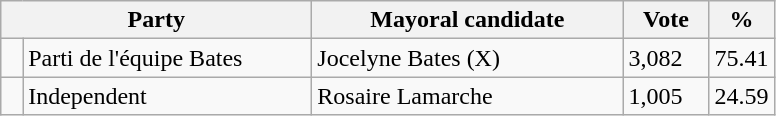<table class="wikitable">
<tr>
<th bgcolor="#DDDDFF" width="200px" colspan="2">Party</th>
<th bgcolor="#DDDDFF" width="200px">Mayoral candidate</th>
<th bgcolor="#DDDDFF" width="50px">Vote</th>
<th bgcolor="#DDDDFF" width="30px">%</th>
</tr>
<tr>
<td> </td>
<td>Parti de l'équipe Bates</td>
<td>Jocelyne Bates (X)</td>
<td>3,082</td>
<td>75.41</td>
</tr>
<tr>
<td> </td>
<td>Independent</td>
<td>Rosaire Lamarche</td>
<td>1,005</td>
<td>24.59</td>
</tr>
</table>
